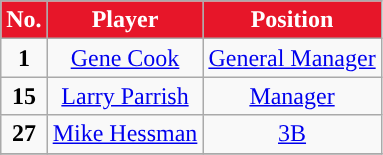<table class="wikitable" style="text-align:center">
<tr>
<th scope="col" style="background: #E71629; color:#FFFFFF">No.</th>
<th scope="col" style="background: #E71629; color:#FFFFFF">Player</th>
<th scope="col" style="background: #E71629; color:#FFFFFF">Position</th>
</tr>
<tr>
<td scope="row"><strong>1</strong></td>
<td><a href='#'>Gene Cook</a></td>
<td><a href='#'>General Manager</a></td>
</tr>
<tr>
<td scope="row"><strong>15</strong></td>
<td><a href='#'>Larry Parrish</a></td>
<td><a href='#'>Manager</a></td>
</tr>
<tr>
<td scope="row"><strong>27</strong></td>
<td><a href='#'>Mike Hessman</a></td>
<td><a href='#'>3B</a></td>
</tr>
<tr>
</tr>
</table>
